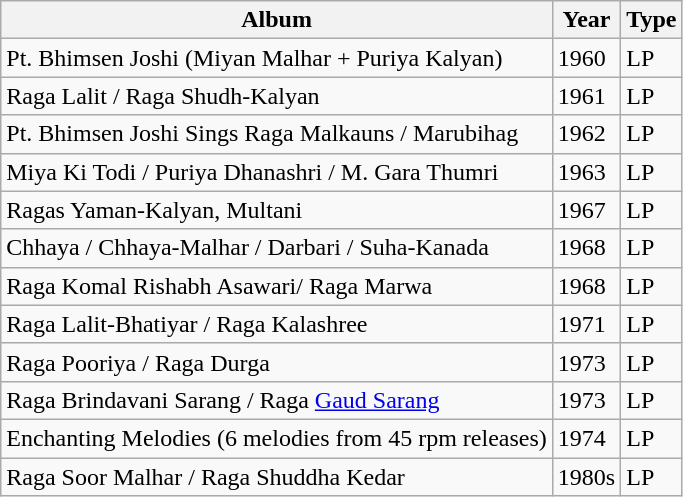<table class="wikitable">
<tr>
<th>Album</th>
<th>Year</th>
<th>Type</th>
</tr>
<tr>
<td>Pt. Bhimsen Joshi (Miyan Malhar + Puriya Kalyan)</td>
<td>1960</td>
<td>LP</td>
</tr>
<tr>
<td>Raga Lalit / Raga Shudh-Kalyan</td>
<td>1961</td>
<td>LP</td>
</tr>
<tr>
<td>Pt. Bhimsen Joshi Sings Raga Malkauns / Marubihag</td>
<td>1962</td>
<td>LP</td>
</tr>
<tr>
<td>Miya Ki Todi / Puriya Dhanashri / M. Gara Thumri</td>
<td>1963</td>
<td>LP</td>
</tr>
<tr>
<td>Ragas Yaman-Kalyan, Multani</td>
<td>1967</td>
<td>LP</td>
</tr>
<tr>
<td>Chhaya / Chhaya-Malhar / Darbari / Suha-Kanada</td>
<td>1968</td>
<td>LP</td>
</tr>
<tr>
<td>Raga Komal Rishabh Asawari/ Raga Marwa</td>
<td>1968</td>
<td>LP</td>
</tr>
<tr>
<td>Raga Lalit-Bhatiyar / Raga Kalashree</td>
<td>1971</td>
<td>LP</td>
</tr>
<tr>
<td>Raga Pooriya / Raga Durga</td>
<td>1973</td>
<td>LP</td>
</tr>
<tr>
<td>Raga Brindavani Sarang / Raga <a href='#'>Gaud Sarang</a></td>
<td>1973</td>
<td>LP</td>
</tr>
<tr>
<td>Enchanting Melodies (6 melodies from 45 rpm releases)</td>
<td>1974</td>
<td>LP</td>
</tr>
<tr>
<td>Raga Soor Malhar / Raga Shuddha Kedar</td>
<td>1980s</td>
<td>LP</td>
</tr>
</table>
